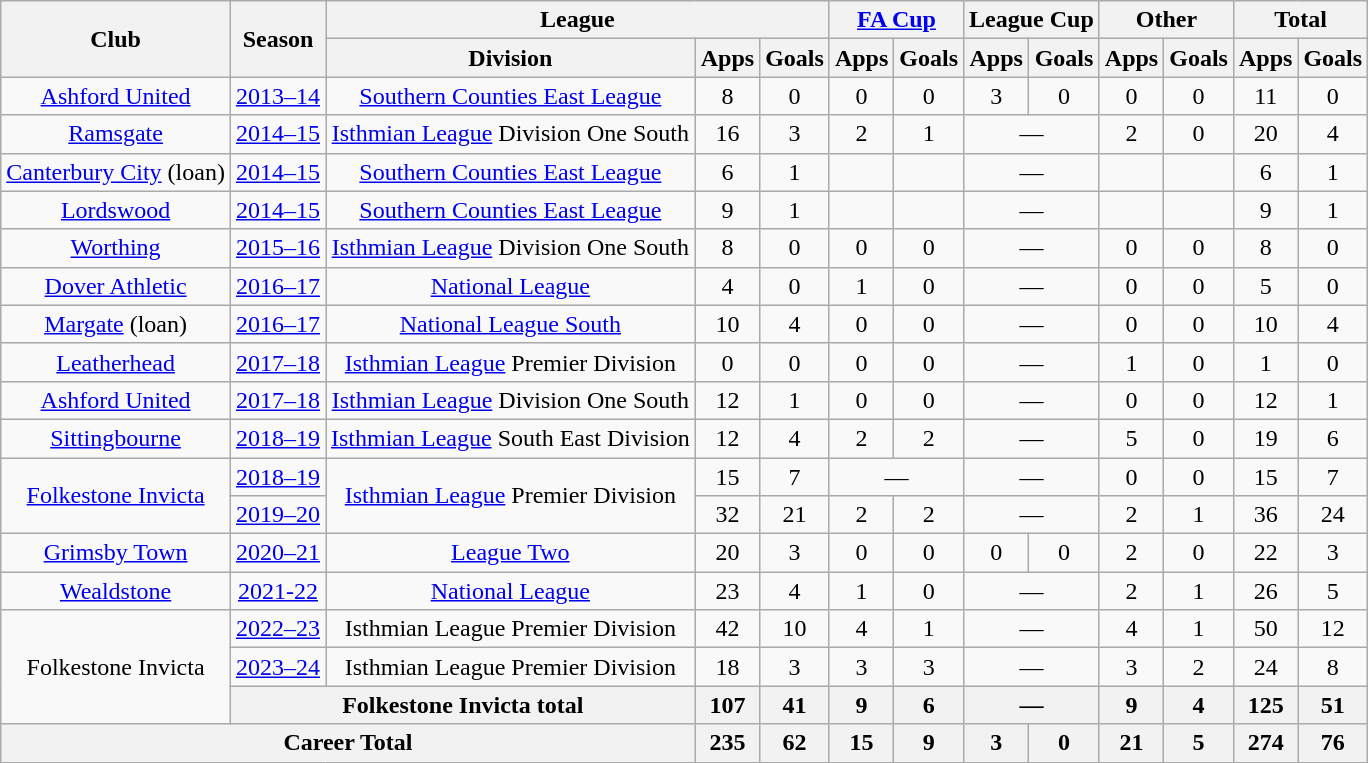<table class="wikitable" style="text-align:center">
<tr>
<th rowspan="2">Club</th>
<th rowspan="2">Season</th>
<th colspan="3">League</th>
<th colspan="2"><a href='#'>FA Cup</a></th>
<th colspan="2">League Cup</th>
<th colspan="2">Other</th>
<th colspan="2">Total</th>
</tr>
<tr>
<th>Division</th>
<th>Apps</th>
<th>Goals</th>
<th>Apps</th>
<th>Goals</th>
<th>Apps</th>
<th>Goals</th>
<th>Apps</th>
<th>Goals</th>
<th>Apps</th>
<th>Goals</th>
</tr>
<tr>
<td rowspan="1"><a href='#'>Ashford United</a></td>
<td><a href='#'>2013–14</a></td>
<td><a href='#'>Southern Counties East League</a></td>
<td>8</td>
<td>0</td>
<td>0</td>
<td>0</td>
<td>3</td>
<td>0</td>
<td>0</td>
<td>0</td>
<td>11</td>
<td>0</td>
</tr>
<tr>
<td rowspan="1"><a href='#'>Ramsgate</a></td>
<td><a href='#'>2014–15</a></td>
<td><a href='#'>Isthmian League</a> Division One South</td>
<td>16</td>
<td>3</td>
<td>2</td>
<td>1</td>
<td colspan="2">—</td>
<td>2</td>
<td>0</td>
<td>20</td>
<td>4</td>
</tr>
<tr>
<td rowspan="1"><a href='#'>Canterbury City</a> (loan)</td>
<td><a href='#'>2014–15</a></td>
<td><a href='#'>Southern Counties East League</a></td>
<td>6</td>
<td>1</td>
<td></td>
<td></td>
<td colspan="2">—</td>
<td></td>
<td></td>
<td>6</td>
<td>1</td>
</tr>
<tr>
<td rowspan="1"><a href='#'>Lordswood</a></td>
<td><a href='#'>2014–15</a></td>
<td><a href='#'>Southern Counties East League</a></td>
<td>9</td>
<td>1</td>
<td></td>
<td></td>
<td colspan="2">—</td>
<td></td>
<td></td>
<td>9</td>
<td>1</td>
</tr>
<tr>
<td rowspan="1"><a href='#'>Worthing</a></td>
<td><a href='#'>2015–16</a></td>
<td><a href='#'>Isthmian League</a> Division One South</td>
<td>8</td>
<td>0</td>
<td>0</td>
<td>0</td>
<td colspan="2">—</td>
<td>0</td>
<td>0</td>
<td>8</td>
<td>0</td>
</tr>
<tr>
<td rowspan="1"><a href='#'>Dover Athletic</a></td>
<td><a href='#'>2016–17</a></td>
<td><a href='#'>National League</a></td>
<td>4</td>
<td>0</td>
<td>1</td>
<td>0</td>
<td colspan="2">—</td>
<td>0</td>
<td>0</td>
<td>5</td>
<td>0</td>
</tr>
<tr>
<td rowspan="1"><a href='#'>Margate</a> (loan)</td>
<td><a href='#'>2016–17</a></td>
<td><a href='#'>National League South</a></td>
<td>10</td>
<td>4</td>
<td>0</td>
<td>0</td>
<td colspan="2">—</td>
<td>0</td>
<td>0</td>
<td>10</td>
<td>4</td>
</tr>
<tr>
<td rowspan="1"><a href='#'>Leatherhead</a></td>
<td><a href='#'>2017–18</a></td>
<td><a href='#'>Isthmian League</a> Premier Division</td>
<td>0</td>
<td>0</td>
<td>0</td>
<td>0</td>
<td colspan="2">—</td>
<td>1</td>
<td>0</td>
<td>1</td>
<td>0</td>
</tr>
<tr>
<td rowspan="1"><a href='#'>Ashford United</a></td>
<td><a href='#'>2017–18</a></td>
<td><a href='#'>Isthmian League</a> Division One South</td>
<td>12</td>
<td>1</td>
<td>0</td>
<td>0</td>
<td colspan="2">—</td>
<td>0</td>
<td>0</td>
<td>12</td>
<td>1</td>
</tr>
<tr>
<td rowspan="1"><a href='#'>Sittingbourne</a></td>
<td><a href='#'>2018–19</a></td>
<td><a href='#'>Isthmian League</a> South East Division</td>
<td>12</td>
<td>4</td>
<td>2</td>
<td>2</td>
<td colspan="2">—</td>
<td>5</td>
<td>0</td>
<td>19</td>
<td>6</td>
</tr>
<tr>
<td rowspan="2"><a href='#'>Folkestone Invicta</a></td>
<td><a href='#'>2018–19</a></td>
<td rowspan="2"><a href='#'>Isthmian League</a> Premier Division</td>
<td>15</td>
<td>7</td>
<td colspan="2">—</td>
<td colspan="2">—</td>
<td>0</td>
<td>0</td>
<td>15</td>
<td>7</td>
</tr>
<tr>
<td><a href='#'>2019–20</a></td>
<td>32</td>
<td>21</td>
<td>2</td>
<td>2</td>
<td colspan="2">—</td>
<td>2</td>
<td>1</td>
<td>36</td>
<td>24</td>
</tr>
<tr>
<td><a href='#'>Grimsby Town</a></td>
<td><a href='#'>2020–21</a></td>
<td><a href='#'>League Two</a></td>
<td>20</td>
<td>3</td>
<td>0</td>
<td>0</td>
<td>0</td>
<td>0</td>
<td>2</td>
<td>0</td>
<td>22</td>
<td>3</td>
</tr>
<tr>
<td><a href='#'>Wealdstone</a></td>
<td><a href='#'>2021-22</a></td>
<td><a href='#'>National League</a></td>
<td>23</td>
<td>4</td>
<td>1</td>
<td>0</td>
<td colspan="2">—</td>
<td>2</td>
<td>1</td>
<td>26</td>
<td>5</td>
</tr>
<tr>
<td rowspan="3">Folkestone Invicta</td>
<td><a href='#'>2022–23</a></td>
<td>Isthmian League Premier Division</td>
<td>42</td>
<td>10</td>
<td>4</td>
<td>1</td>
<td colspan="2">—</td>
<td>4</td>
<td>1</td>
<td>50</td>
<td>12</td>
</tr>
<tr>
<td><a href='#'>2023–24</a></td>
<td>Isthmian League Premier Division</td>
<td>18</td>
<td>3</td>
<td>3</td>
<td>3</td>
<td colspan="2">—</td>
<td>3</td>
<td>2</td>
<td>24</td>
<td>8</td>
</tr>
<tr>
<th colspan="2">Folkestone Invicta total</th>
<th>107</th>
<th>41</th>
<th>9</th>
<th>6</th>
<th colspan="2">—</th>
<th>9</th>
<th>4</th>
<th>125</th>
<th>51</th>
</tr>
<tr>
<th colspan="3">Career Total</th>
<th>235</th>
<th>62</th>
<th>15</th>
<th>9</th>
<th>3</th>
<th>0</th>
<th>21</th>
<th>5</th>
<th>274</th>
<th>76</th>
</tr>
</table>
